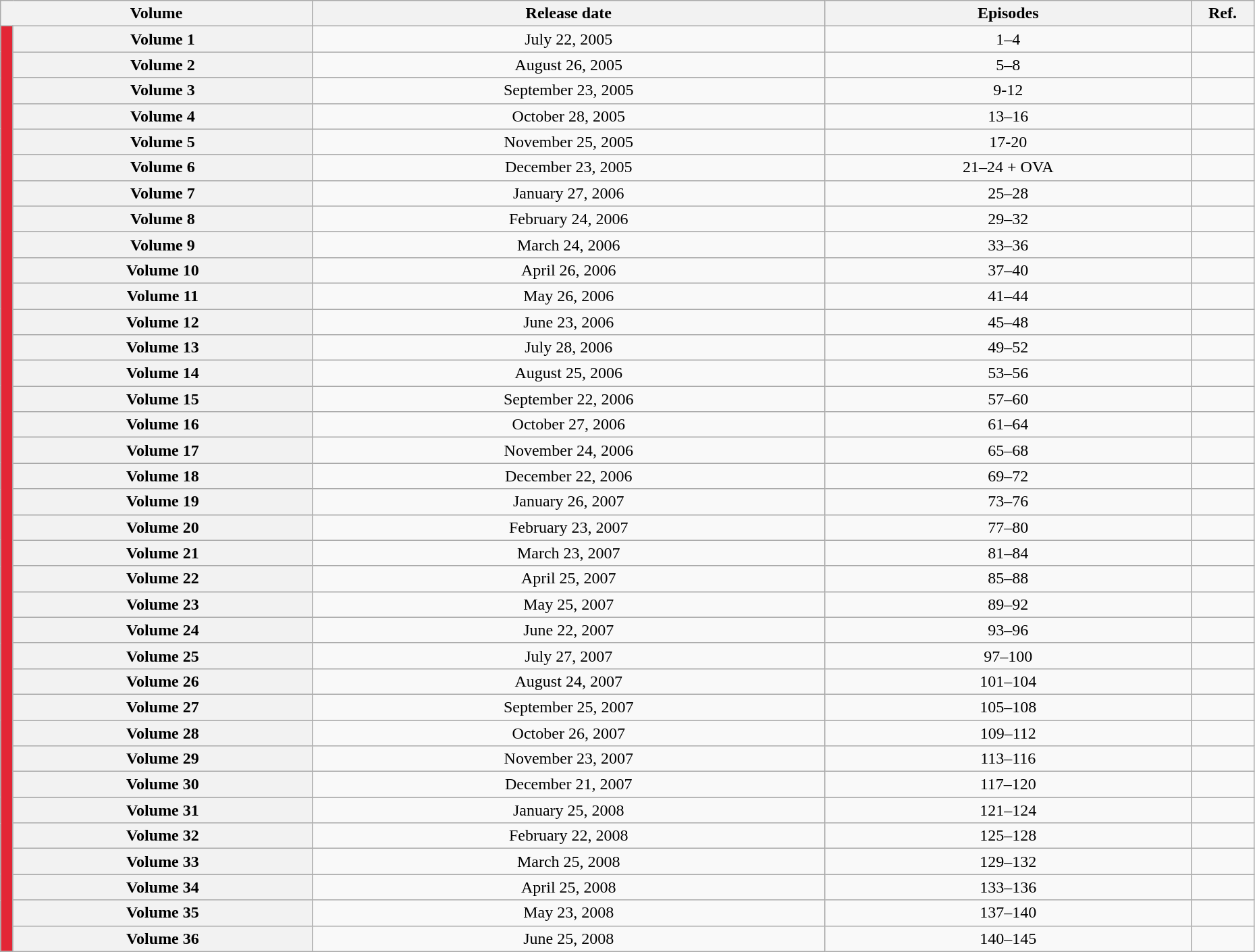<table class="wikitable" style="text-align: center; width: 98%;">
<tr>
<th scope="column" colspan="2">Volume</th>
<th scope="column">Release date</th>
<th scope="column">Episodes</th>
<th scope="column" width="5%">Ref.</th>
</tr>
<tr>
<td rowspan="36" width="1%" style="background: #E32636;"></td>
<th scope="row">Volume 1</th>
<td>July 22, 2005</td>
<td>1–4</td>
<td></td>
</tr>
<tr>
<th scope="row">Volume 2</th>
<td>August 26, 2005</td>
<td>5–8</td>
<td></td>
</tr>
<tr>
<th scope="row">Volume 3</th>
<td>September 23, 2005</td>
<td>9-12</td>
<td></td>
</tr>
<tr>
<th scope="row">Volume 4</th>
<td>October 28, 2005</td>
<td>13–16</td>
<td></td>
</tr>
<tr>
<th scope="row">Volume 5</th>
<td>November 25, 2005</td>
<td>17-20</td>
<td></td>
</tr>
<tr>
<th scope="row">Volume 6</th>
<td>December 23, 2005</td>
<td>21–24 + OVA</td>
<td></td>
</tr>
<tr>
<th scope="row">Volume 7</th>
<td>January 27, 2006</td>
<td>25–28</td>
<td></td>
</tr>
<tr>
<th scope="row">Volume 8</th>
<td>February 24, 2006</td>
<td>29–32</td>
<td></td>
</tr>
<tr>
<th scope="row">Volume 9</th>
<td>March 24, 2006</td>
<td>33–36</td>
<td></td>
</tr>
<tr>
<th scope="row">Volume 10</th>
<td>April 26, 2006</td>
<td>37–40</td>
<td></td>
</tr>
<tr>
<th scope="row">Volume 11</th>
<td>May 26, 2006</td>
<td>41–44</td>
<td></td>
</tr>
<tr>
<th scope="row">Volume 12</th>
<td>June 23, 2006</td>
<td>45–48</td>
<td></td>
</tr>
<tr>
<th scope="row">Volume 13</th>
<td>July 28, 2006</td>
<td>49–52</td>
<td></td>
</tr>
<tr>
<th scope="row">Volume 14</th>
<td>August 25, 2006</td>
<td>53–56</td>
<td></td>
</tr>
<tr>
<th scope="row">Volume 15</th>
<td>September 22, 2006</td>
<td>57–60</td>
<td></td>
</tr>
<tr>
<th scope="row">Volume 16</th>
<td>October 27, 2006</td>
<td>61–64</td>
<td></td>
</tr>
<tr>
<th scope="row">Volume 17</th>
<td>November 24, 2006</td>
<td>65–68</td>
<td></td>
</tr>
<tr>
<th scope="row">Volume 18</th>
<td>December 22, 2006</td>
<td>69–72</td>
<td></td>
</tr>
<tr>
<th scope="row">Volume 19</th>
<td>January 26, 2007</td>
<td>73–76</td>
<td></td>
</tr>
<tr>
<th scope="row">Volume 20</th>
<td>February 23, 2007</td>
<td>77–80</td>
<td></td>
</tr>
<tr>
<th scope="row">Volume 21</th>
<td>March 23, 2007</td>
<td>81–84</td>
<td></td>
</tr>
<tr>
<th scope="row">Volume 22</th>
<td>April 25, 2007</td>
<td>85–88</td>
<td></td>
</tr>
<tr>
<th scope="row">Volume 23</th>
<td>May 25, 2007</td>
<td>89–92</td>
<td></td>
</tr>
<tr>
<th scope="row">Volume 24</th>
<td>June 22, 2007</td>
<td>93–96</td>
<td></td>
</tr>
<tr>
<th scope="row">Volume 25</th>
<td>July 27, 2007</td>
<td>97–100</td>
<td></td>
</tr>
<tr>
<th scope="row">Volume 26</th>
<td>August 24, 2007</td>
<td>101–104</td>
<td></td>
</tr>
<tr>
<th scope="row">Volume 27</th>
<td>September 25, 2007</td>
<td>105–108</td>
<td></td>
</tr>
<tr>
<th scope="row">Volume 28</th>
<td>October 26, 2007</td>
<td>109–112</td>
<td></td>
</tr>
<tr>
<th scope="row">Volume 29</th>
<td>November 23, 2007</td>
<td>113–116</td>
<td></td>
</tr>
<tr>
<th scope="row">Volume 30</th>
<td>December 21, 2007</td>
<td>117–120</td>
<td></td>
</tr>
<tr>
<th scope="row">Volume 31</th>
<td>January 25, 2008</td>
<td>121–124</td>
<td></td>
</tr>
<tr>
<th scope="row">Volume 32</th>
<td>February 22, 2008</td>
<td>125–128</td>
<td></td>
</tr>
<tr>
<th scope="row">Volume 33</th>
<td>March 25, 2008</td>
<td>129–132</td>
<td></td>
</tr>
<tr>
<th scope="row">Volume 34</th>
<td>April 25, 2008</td>
<td>133–136</td>
<td></td>
</tr>
<tr>
<th scope="row">Volume 35</th>
<td>May 23, 2008</td>
<td>137–140</td>
<td></td>
</tr>
<tr>
<th scope="row">Volume 36</th>
<td>June 25, 2008</td>
<td>140–145</td>
<td></td>
</tr>
</table>
